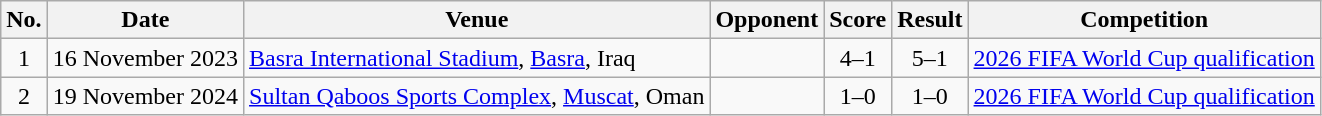<table class="wikitable sortable">
<tr>
<th scope="col">No.</th>
<th scope="col">Date</th>
<th scope="col">Venue</th>
<th scope="col">Opponent</th>
<th scope="col">Score</th>
<th scope="col">Result</th>
<th scope="col">Competition</th>
</tr>
<tr>
<td align="center">1</td>
<td>16 November 2023</td>
<td><a href='#'>Basra International Stadium</a>, <a href='#'>Basra</a>, Iraq</td>
<td></td>
<td align="center">4–1</td>
<td align="center">5–1</td>
<td><a href='#'>2026 FIFA World Cup qualification</a></td>
</tr>
<tr>
<td align="center">2</td>
<td>19 November 2024</td>
<td><a href='#'>Sultan Qaboos Sports Complex</a>, <a href='#'>Muscat</a>, Oman</td>
<td></td>
<td align="center">1–0</td>
<td align="center">1–0</td>
<td><a href='#'>2026 FIFA World Cup qualification</a></td>
</tr>
</table>
